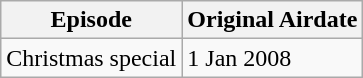<table class="wikitable">
<tr>
<th>Episode</th>
<th>Original Airdate</th>
</tr>
<tr --->
<td>Christmas special</td>
<td>1 Jan 2008</td>
</tr>
</table>
